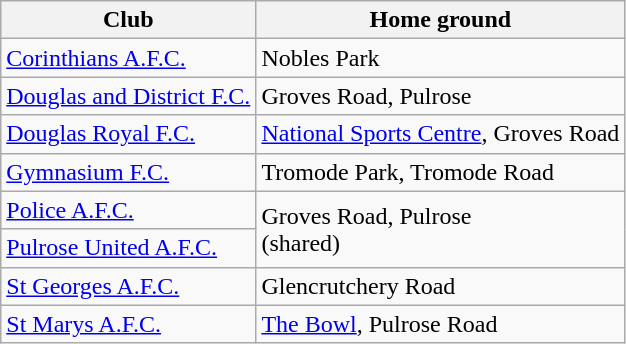<table class="wikitable">
<tr>
<th>Club</th>
<th>Home ground</th>
</tr>
<tr>
<td><a href='#'>Corinthians A.F.C.</a></td>
<td>Nobles Park</td>
</tr>
<tr>
<td><a href='#'>Douglas and District F.C.</a></td>
<td>Groves Road, Pulrose</td>
</tr>
<tr>
<td><a href='#'>Douglas Royal F.C.</a></td>
<td><a href='#'>National Sports Centre</a>, Groves Road</td>
</tr>
<tr>
<td><a href='#'>Gymnasium F.C.</a></td>
<td>Tromode Park, Tromode Road</td>
</tr>
<tr>
<td><a href='#'>Police A.F.C.</a></td>
<td rowspan="2">Groves Road, Pulrose <br>(shared)</td>
</tr>
<tr>
<td><a href='#'>Pulrose United A.F.C.</a></td>
</tr>
<tr>
<td><a href='#'>St Georges A.F.C.</a></td>
<td>Glencrutchery Road</td>
</tr>
<tr>
<td><a href='#'>St Marys A.F.C.</a></td>
<td><a href='#'>The Bowl</a>, Pulrose Road</td>
</tr>
</table>
